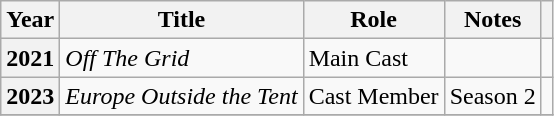<table class="wikitable sortable plainrowheaders">
<tr>
<th scope="col">Year</th>
<th scope="col">Title</th>
<th scope="col">Role</th>
<th scope="col">Notes</th>
<th scope="col" class="unsortable"></th>
</tr>
<tr>
<th scope="row">2021</th>
<td><em>Off The Grid</em></td>
<td>Main Cast</td>
<td></td>
<td></td>
</tr>
<tr>
<th scope="row">2023</th>
<td><em>Europe Outside the Tent</em></td>
<td>Cast Member</td>
<td>Season 2</td>
<td></td>
</tr>
<tr>
</tr>
</table>
